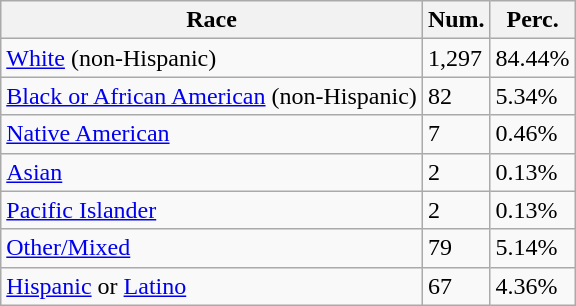<table class="wikitable">
<tr>
<th>Race</th>
<th>Num.</th>
<th>Perc.</th>
</tr>
<tr>
<td><a href='#'>White</a> (non-Hispanic)</td>
<td>1,297</td>
<td>84.44%</td>
</tr>
<tr>
<td><a href='#'>Black or African American</a> (non-Hispanic)</td>
<td>82</td>
<td>5.34%</td>
</tr>
<tr>
<td><a href='#'>Native American</a></td>
<td>7</td>
<td>0.46%</td>
</tr>
<tr>
<td><a href='#'>Asian</a></td>
<td>2</td>
<td>0.13%</td>
</tr>
<tr>
<td><a href='#'>Pacific Islander</a></td>
<td>2</td>
<td>0.13%</td>
</tr>
<tr>
<td><a href='#'>Other/Mixed</a></td>
<td>79</td>
<td>5.14%</td>
</tr>
<tr>
<td><a href='#'>Hispanic</a> or <a href='#'>Latino</a></td>
<td>67</td>
<td>4.36%</td>
</tr>
</table>
